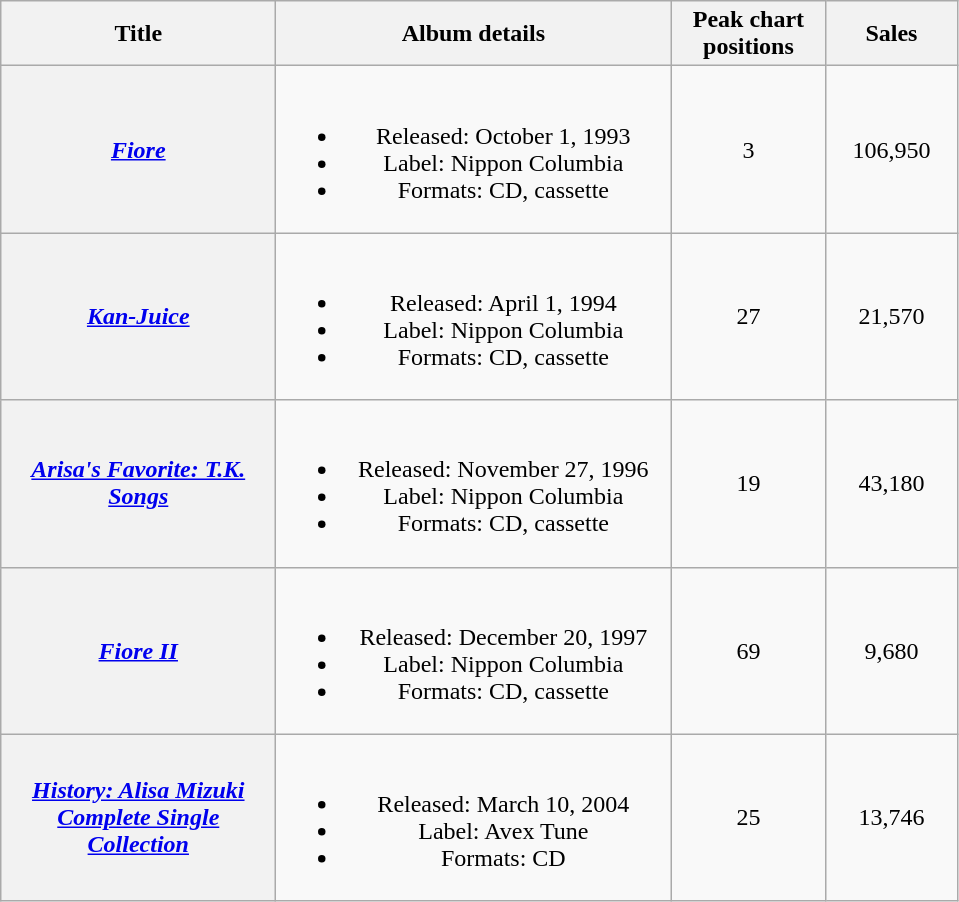<table class="wikitable plainrowheaders" style="text-align:center;" border="1">
<tr>
<th scope="col" style="width:11em;">Title</th>
<th scope="col" style="width:16em;">Album details</th>
<th scope="col" style="width:6em;">Peak chart <br>positions<br></th>
<th scope="col" style="width:5em;">Sales<br></th>
</tr>
<tr>
<th scope="row"><em><a href='#'>Fiore</a></em></th>
<td><br><ul><li>Released: October 1, 1993</li><li>Label: Nippon Columbia</li><li>Formats: CD, cassette</li></ul></td>
<td>3</td>
<td>106,950</td>
</tr>
<tr>
<th scope="row"><em><a href='#'>Kan-Juice</a></em></th>
<td><br><ul><li>Released: April 1, 1994</li><li>Label: Nippon Columbia</li><li>Formats: CD, cassette</li></ul></td>
<td>27</td>
<td>21,570</td>
</tr>
<tr>
<th scope="row"><em><a href='#'>Arisa's Favorite: T.K. Songs</a></em></th>
<td><br><ul><li>Released: November 27, 1996</li><li>Label: Nippon Columbia</li><li>Formats: CD, cassette</li></ul></td>
<td>19</td>
<td>43,180</td>
</tr>
<tr>
<th scope="row"><em><a href='#'>Fiore II</a></em></th>
<td><br><ul><li>Released: December 20, 1997</li><li>Label: Nippon Columbia</li><li>Formats: CD, cassette</li></ul></td>
<td>69</td>
<td>9,680</td>
</tr>
<tr>
<th scope="row"><em><a href='#'>History: Alisa Mizuki Complete Single Collection</a></em></th>
<td><br><ul><li>Released: March 10, 2004</li><li>Label: Avex Tune</li><li>Formats: CD</li></ul></td>
<td>25</td>
<td>13,746</td>
</tr>
</table>
